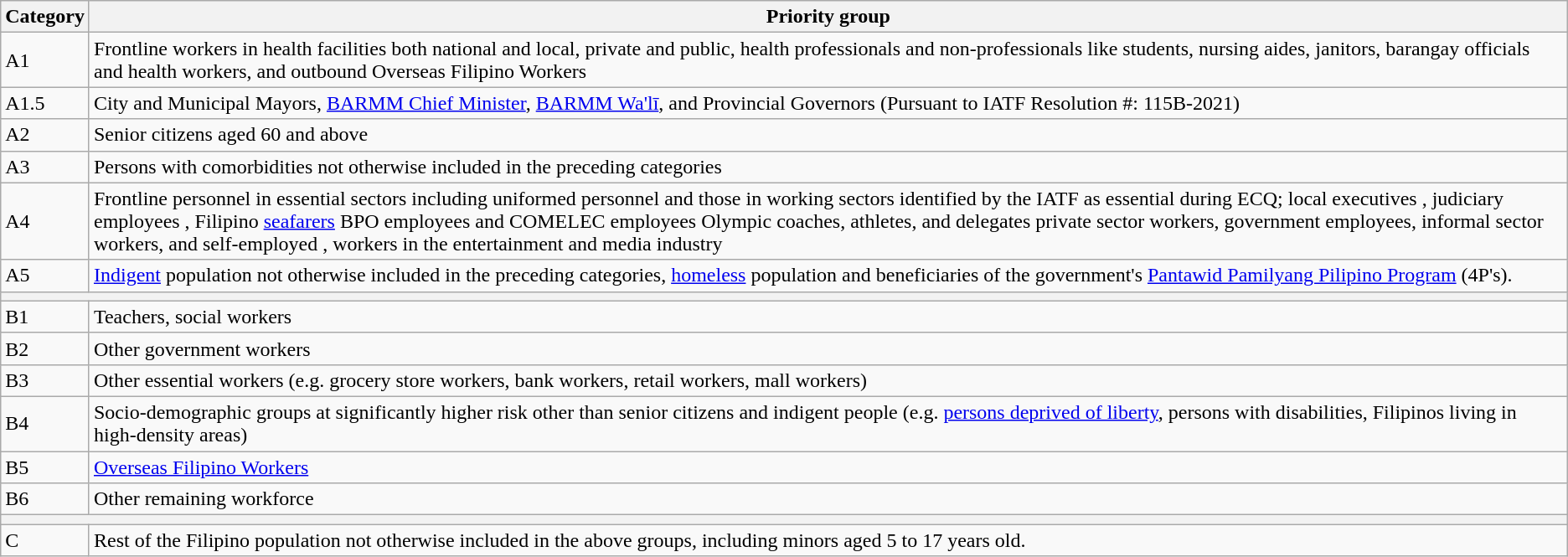<table class="wikitable">
<tr>
<th>Category</th>
<th>Priority group</th>
</tr>
<tr>
<td>A1</td>
<td>Frontline workers in health facilities both national and local, private and public, health professionals and non-professionals like students, nursing aides, janitors, barangay officials and health workers, and outbound Overseas Filipino Workers </td>
</tr>
<tr>
<td>A1.5</td>
<td>City and Municipal Mayors, <a href='#'>BARMM Chief Minister</a>, <a href='#'>BARMM Wa'lī</a>, and Provincial Governors (Pursuant to IATF Resolution #: 115B-2021)</td>
</tr>
<tr>
<td>A2</td>
<td>Senior citizens aged 60 and above</td>
</tr>
<tr>
<td>A3</td>
<td>Persons with comorbidities not otherwise included in the preceding categories</td>
</tr>
<tr>
<td>A4</td>
<td>Frontline personnel in essential sectors including uniformed personnel and those in working sectors identified by the IATF as essential during ECQ; local executives , judiciary employees , Filipino <a href='#'>seafarers</a>  BPO employees and COMELEC employees  Olympic coaches, athletes, and delegates  private sector workers, government employees, informal sector workers, and self-employed , workers in the entertainment and media industry </td>
</tr>
<tr>
<td>A5</td>
<td><a href='#'>Indigent</a> population not otherwise included in the preceding categories, <a href='#'>homeless</a> population and beneficiaries of the government's <a href='#'>Pantawid Pamilyang Pilipino Program</a> (4P's).</td>
</tr>
<tr>
<th colspan=2></th>
</tr>
<tr>
<td>B1</td>
<td>Teachers, social workers</td>
</tr>
<tr>
<td>B2</td>
<td>Other government workers</td>
</tr>
<tr>
<td>B3</td>
<td>Other essential workers (e.g. grocery store workers, bank workers, retail workers, mall workers)</td>
</tr>
<tr>
<td>B4</td>
<td>Socio-demographic groups at significantly higher risk other than senior citizens and indigent people (e.g. <a href='#'>persons deprived of liberty</a>, persons with disabilities, Filipinos living in high-density areas)</td>
</tr>
<tr>
<td>B5</td>
<td><a href='#'>Overseas Filipino Workers</a></td>
</tr>
<tr>
<td>B6</td>
<td>Other remaining workforce</td>
</tr>
<tr>
<th colspan=2></th>
</tr>
<tr>
<td>C</td>
<td>Rest of the Filipino population not otherwise included in the above groups, including minors aged 5 to 17 years old.</td>
</tr>
</table>
